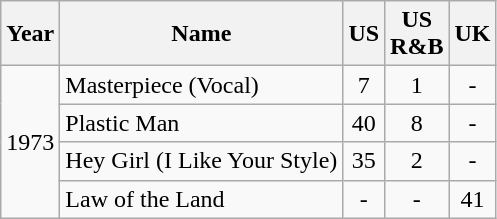<table class="wikitable">
<tr>
<th align="left">Year</th>
<th>Name</th>
<th align="left">US</th>
<th>US<br>R&B</th>
<th>UK</th>
</tr>
<tr>
<td rowspan="4">1973</td>
<td>Masterpiece (Vocal)</td>
<td style="text-align:center;">7</td>
<td style="text-align:center;">1</td>
<td style="text-align:center;">-</td>
</tr>
<tr>
<td>Plastic Man</td>
<td style="text-align:center;">40</td>
<td style="text-align:center;">8</td>
<td style="text-align:center;">-</td>
</tr>
<tr>
<td>Hey Girl (I Like Your Style)</td>
<td style="text-align:center;">35</td>
<td style="text-align:center;">2</td>
<td style="text-align:center;">-</td>
</tr>
<tr>
<td>Law of the Land</td>
<td style="text-align:center;">-</td>
<td style="text-align:center;">-</td>
<td style="text-align:center;">41</td>
</tr>
</table>
